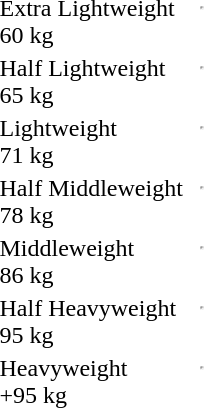<table>
<tr valign="top">
<td>Extra Lightweight <br> 60 kg <br> </td>
<td></td>
<td></td>
<td> <hr> </td>
</tr>
<tr valign="top">
<td>Half Lightweight <br> 65 kg <br> </td>
<td></td>
<td></td>
<td> <hr> </td>
</tr>
<tr valign="top">
<td>Lightweight <br> 71 kg <br> </td>
<td></td>
<td></td>
<td> <hr> </td>
</tr>
<tr valign="top">
<td>Half Middleweight <br> 78 kg <br> </td>
<td></td>
<td></td>
<td> <hr> </td>
</tr>
<tr valign="top">
<td>Middleweight <br> 86 kg <br> </td>
<td></td>
<td></td>
<td> <hr> </td>
</tr>
<tr valign="top">
<td>Half Heavyweight <br> 95 kg <br> </td>
<td></td>
<td></td>
<td> <hr> </td>
</tr>
<tr valign="top">
<td>Heavyweight <br> +95 kg <br> </td>
<td></td>
<td></td>
<td> <hr> </td>
</tr>
</table>
